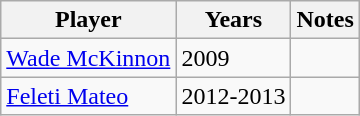<table class="wikitable sortable">
<tr>
<th>Player</th>
<th>Years</th>
<th>Notes</th>
</tr>
<tr>
<td><a href='#'>Wade McKinnon</a></td>
<td>2009</td>
<td></td>
</tr>
<tr>
<td><a href='#'>Feleti Mateo</a></td>
<td>2012-2013</td>
<td></td>
</tr>
</table>
